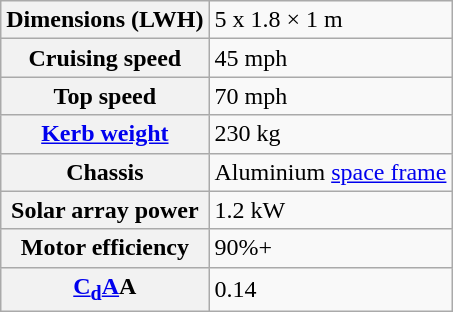<table class="wikitable">
<tr>
<th>Dimensions (LWH)</th>
<td>5 x 1.8 × 1 m</td>
</tr>
<tr>
<th>Cruising speed</th>
<td>45 mph</td>
</tr>
<tr>
<th>Top speed</th>
<td>70 mph</td>
</tr>
<tr>
<th><a href='#'>Kerb weight</a></th>
<td>230 kg</td>
</tr>
<tr>
<th>Chassis</th>
<td>Aluminium <a href='#'>space frame</a></td>
</tr>
<tr>
<th>Solar array power</th>
<td>1.2 kW</td>
</tr>
<tr>
<th>Motor efficiency</th>
<td>90%+</td>
</tr>
<tr>
<th><a href='#'>C<sub>d</sub>A</a>A</th>
<td>0.14</td>
</tr>
</table>
